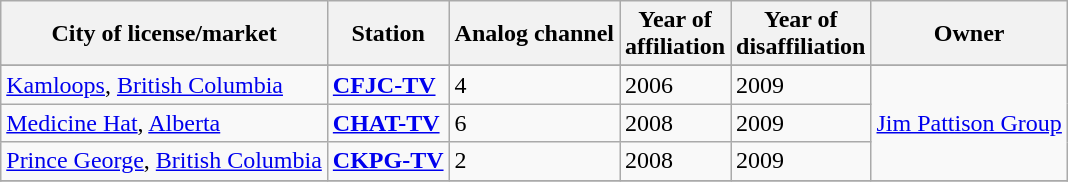<table class="wikitable">
<tr>
<th>City of license/market</th>
<th>Station</th>
<th>Analog channel</th>
<th>Year of<br>affiliation</th>
<th>Year of<br>disaffiliation</th>
<th>Owner</th>
</tr>
<tr style="vertical-align: top; text-align: left;">
</tr>
<tr>
<td><a href='#'>Kamloops</a>, <a href='#'>British Columbia</a></td>
<td><strong><a href='#'>CFJC-TV</a></strong></td>
<td>4</td>
<td>2006</td>
<td>2009</td>
<td rowspan="3"><a href='#'>Jim Pattison Group</a></td>
</tr>
<tr>
<td><a href='#'>Medicine Hat</a>, <a href='#'>Alberta</a></td>
<td><strong><a href='#'>CHAT-TV</a></strong></td>
<td>6</td>
<td>2008</td>
<td>2009</td>
</tr>
<tr>
<td><a href='#'>Prince George</a>, <a href='#'>British Columbia</a></td>
<td><strong><a href='#'>CKPG-TV</a></strong></td>
<td>2</td>
<td>2008</td>
<td>2009</td>
</tr>
<tr>
</tr>
</table>
